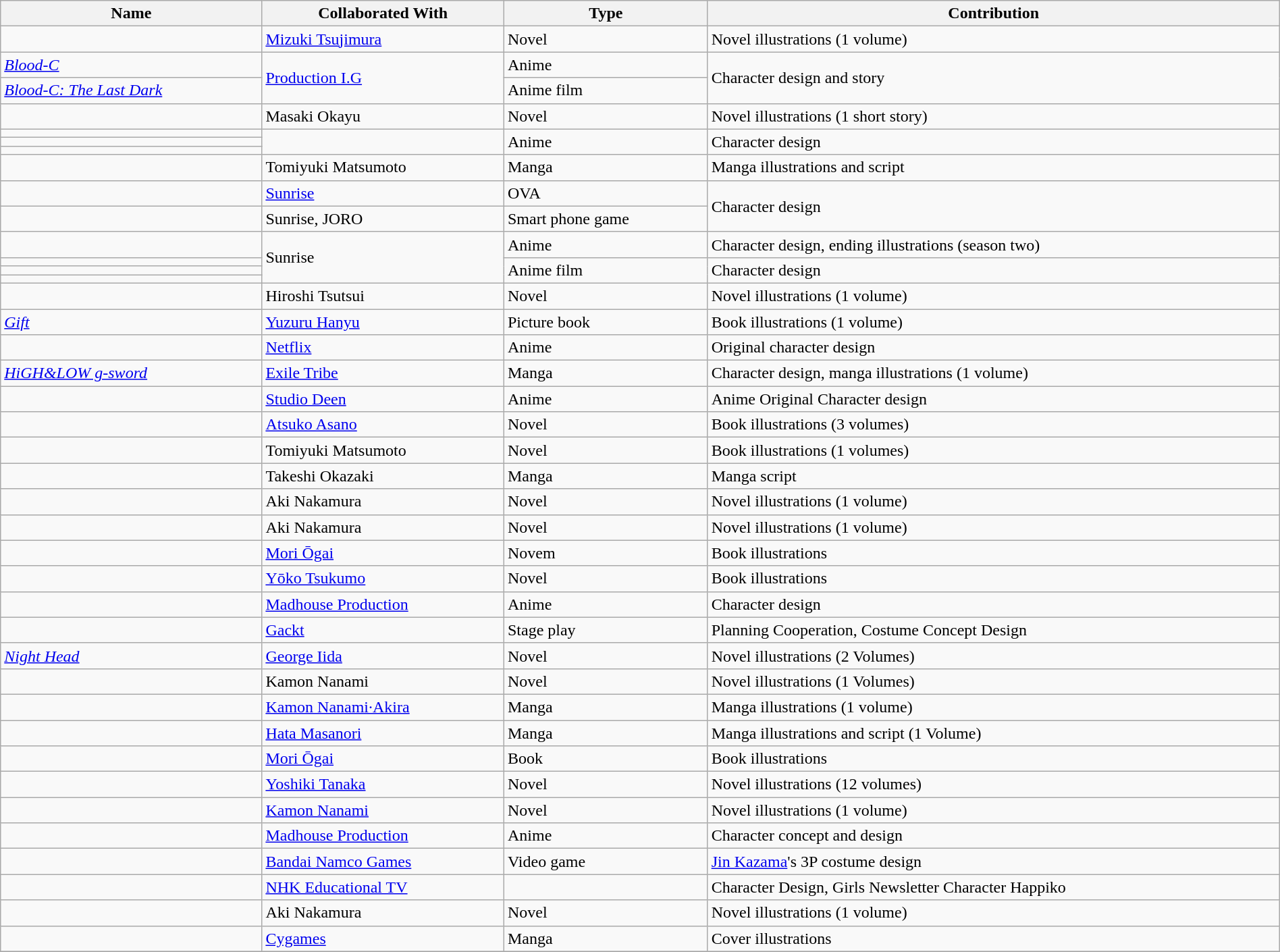<table class="wikitable sortable" width="100%">
<tr>
<th>Name</th>
<th>Collaborated With</th>
<th>Type</th>
<th>Contribution</th>
</tr>
<tr>
<td></td>
<td><a href='#'>Mizuki Tsujimura</a></td>
<td>Novel</td>
<td>Novel illustrations (1 volume)</td>
</tr>
<tr>
<td><em><a href='#'>Blood-C</a></em></td>
<td rowspan="2"><a href='#'>Production I.G</a></td>
<td>Anime</td>
<td rowspan="2">Character design and story</td>
</tr>
<tr>
<td><em><a href='#'>Blood-C: The Last Dark</a></em></td>
<td>Anime film</td>
</tr>
<tr>
<td></td>
<td>Masaki Okayu</td>
<td>Novel</td>
<td>Novel illustrations (1 short story)</td>
</tr>
<tr>
<td></td>
<td rowspan="3"></td>
<td rowspan="3">Anime</td>
<td rowspan="3">Character design</td>
</tr>
<tr>
<td></td>
</tr>
<tr>
<td></td>
</tr>
<tr>
<td></td>
<td>Tomiyuki Matsumoto</td>
<td>Manga</td>
<td>Manga illustrations and script</td>
</tr>
<tr>
<td></td>
<td><a href='#'>Sunrise</a></td>
<td>OVA</td>
<td rowspan="2">Character design</td>
</tr>
<tr>
<td></td>
<td>Sunrise, JORO</td>
<td>Smart phone game</td>
</tr>
<tr>
<td></td>
<td rowspan="4">Sunrise</td>
<td>Anime</td>
<td>Character design, ending illustrations (season two)</td>
</tr>
<tr>
<td></td>
<td rowspan="3">Anime film</td>
<td rowspan="3">Character design</td>
</tr>
<tr>
<td></td>
</tr>
<tr>
<td></td>
</tr>
<tr>
<td></td>
<td>Hiroshi Tsutsui</td>
<td>Novel</td>
<td>Novel illustrations (1 volume)</td>
</tr>
<tr>
<td><em><a href='#'>Gift</a></em></td>
<td><a href='#'>Yuzuru Hanyu</a></td>
<td>Picture book</td>
<td>Book illustrations (1 volume)</td>
</tr>
<tr>
<td></td>
<td><a href='#'>Netflix</a></td>
<td>Anime</td>
<td>Original character design</td>
</tr>
<tr>
<td><em><a href='#'>HiGH&LOW g-sword</a></em></td>
<td><a href='#'>Exile Tribe</a></td>
<td>Manga</td>
<td>Character design, manga illustrations (1 volume)</td>
</tr>
<tr>
<td></td>
<td><a href='#'>Studio Deen</a></td>
<td>Anime</td>
<td>Anime Original Character design</td>
</tr>
<tr>
<td></td>
<td><a href='#'>Atsuko Asano</a></td>
<td>Novel</td>
<td>Book illustrations (3 volumes)</td>
</tr>
<tr>
<td></td>
<td>Tomiyuki Matsumoto</td>
<td>Novel</td>
<td>Book illustrations (1 volumes)</td>
</tr>
<tr>
<td></td>
<td>Takeshi Okazaki</td>
<td>Manga</td>
<td>Manga script</td>
</tr>
<tr>
<td></td>
<td>Aki Nakamura</td>
<td>Novel</td>
<td>Novel illustrations (1 volume)</td>
</tr>
<tr>
<td></td>
<td>Aki Nakamura</td>
<td>Novel</td>
<td>Novel illustrations (1 volume)</td>
</tr>
<tr>
<td></td>
<td><a href='#'>Mori Ōgai</a></td>
<td>Novem</td>
<td>Book illustrations</td>
</tr>
<tr>
<td></td>
<td><a href='#'>Yōko Tsukumo</a></td>
<td>Novel</td>
<td>Book illustrations</td>
</tr>
<tr>
<td><em></td>
<td><a href='#'>Madhouse Production</a></td>
<td>Anime</td>
<td>Character design</td>
</tr>
<tr>
<td></em></td>
<td><a href='#'>Gackt</a></td>
<td>Stage play</td>
<td>Planning Cooperation, Costume Concept Design</td>
</tr>
<tr>
<td><em><a href='#'>Night Head</a></em></td>
<td><a href='#'>George Iida</a></td>
<td>Novel</td>
<td>Novel illustrations (2 Volumes)</td>
</tr>
<tr>
<td><em></td>
<td>Kamon Nanami</td>
<td>Novel</td>
<td>Novel illustrations (1 Volumes)</td>
</tr>
<tr>
<td></td>
<td><a href='#'>Kamon Nanami·Akira</a></td>
<td>Manga</td>
<td>Manga illustrations (1 volume)</td>
</tr>
<tr>
<td></td>
<td><a href='#'>Hata Masanori</a></td>
<td>Manga</td>
<td>Manga illustrations and script (1 Volume)</td>
</tr>
<tr>
<td></td>
<td><a href='#'>Mori Ōgai</a></td>
<td>Book</td>
<td>Book illustrations</td>
</tr>
<tr>
<td></td>
<td><a href='#'>Yoshiki Tanaka</a></td>
<td>Novel</td>
<td>Novel illustrations (12 volumes)</td>
</tr>
<tr>
<td></td>
<td><a href='#'>Kamon Nanami</a></td>
<td>Novel</td>
<td>Novel illustrations (1 volume)</td>
</tr>
<tr>
<td></td>
<td><a href='#'>Madhouse Production</a></td>
<td>Anime</td>
<td>Character concept and design</td>
</tr>
<tr>
<td></td>
<td><a href='#'>Bandai Namco Games</a></td>
<td>Video game</td>
<td><a href='#'>Jin Kazama</a>'s 3P costume design</td>
</tr>
<tr>
<td></em></td>
<td><a href='#'>NHK Educational TV</a></td>
<td></td>
<td>Character Design, Girls Newsletter Character Happiko</td>
</tr>
<tr>
<td></td>
<td>Aki Nakamura</td>
<td>Novel</td>
<td>Novel illustrations (1 volume)</td>
</tr>
<tr>
<td></td>
<td><a href='#'>Cygames</a></td>
<td>Manga</td>
<td>Cover illustrations</td>
</tr>
<tr>
</tr>
</table>
